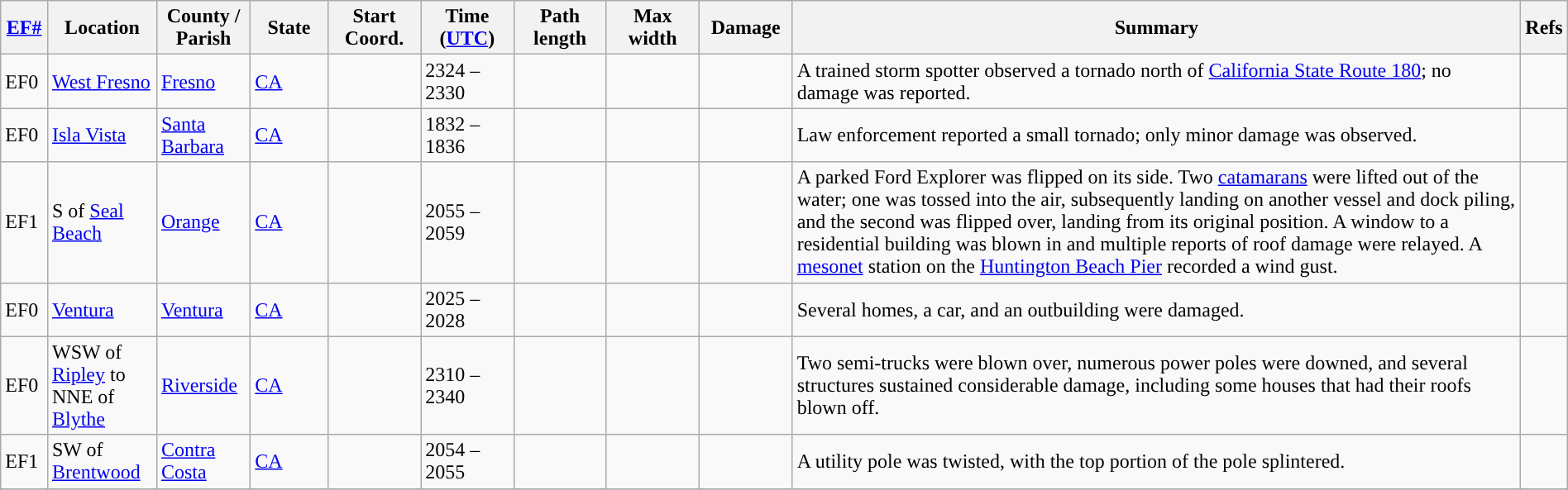<table class="wikitable sortable" style="width:100%;">
<tr>
<th scope="col" width="3%" align="center"><a href='#'>EF#</a></th>
<th scope="col" width="7%" align="center" class="unsortable">Location</th>
<th scope="col" width="6%" align="center" class="unsortable">County / Parish</th>
<th scope="col" width="5%" align="center">State</th>
<th scope="col" width="6%" align="center">Start Coord.</th>
<th scope="col" width="6%" align="center">Time (<a href='#'>UTC</a>)</th>
<th scope="col" width="6%" align="center">Path length</th>
<th scope="col" width="6%" align="center">Max width</th>
<th scope="col" width="6%" align="center">Damage</th>
<th scope="col" width="48%" class="unsortable" align="center">Summary</th>
<th scope="col" width="48%" class="unsortable" align="center">Refs</th>
</tr>
<tr>
<td>EF0</td>
<td><a href='#'>West Fresno</a></td>
<td><a href='#'>Fresno</a></td>
<td><a href='#'>CA</a></td>
<td></td>
<td>2324 – 2330</td>
<td></td>
<td></td>
<td></td>
<td>A trained storm spotter observed a tornado north of <a href='#'>California State Route 180</a>; no damage was reported.</td>
<td></td>
</tr>
<tr>
<td>EF0</td>
<td><a href='#'>Isla Vista</a></td>
<td><a href='#'>Santa Barbara</a></td>
<td><a href='#'>CA</a></td>
<td></td>
<td>1832 – 1836</td>
<td></td>
<td></td>
<td></td>
<td>Law enforcement reported a small tornado; only minor damage was observed.</td>
<td></td>
</tr>
<tr>
<td>EF1</td>
<td>S of <a href='#'>Seal Beach</a></td>
<td><a href='#'>Orange</a></td>
<td><a href='#'>CA</a></td>
<td></td>
<td>2055 – 2059</td>
<td></td>
<td></td>
<td></td>
<td>A parked Ford Explorer was flipped on its side. Two <a href='#'>catamarans</a> were lifted out of the water; one was tossed  into the air, subsequently landing on another vessel and dock piling, and the second was flipped over, landing  from its original position. A window to a residential building was blown in and multiple reports of roof damage were relayed. A <a href='#'>mesonet</a> station on the <a href='#'>Huntington Beach Pier</a> recorded a  wind gust.</td>
<td></td>
</tr>
<tr>
<td>EF0</td>
<td><a href='#'>Ventura</a></td>
<td><a href='#'>Ventura</a></td>
<td><a href='#'>CA</a></td>
<td></td>
<td>2025 – 2028</td>
<td></td>
<td></td>
<td></td>
<td>Several homes, a car, and an outbuilding were damaged.</td>
<td></td>
</tr>
<tr>
<td>EF0</td>
<td>WSW of <a href='#'>Ripley</a> to NNE of <a href='#'>Blythe</a></td>
<td><a href='#'>Riverside</a></td>
<td><a href='#'>CA</a></td>
<td></td>
<td>2310 – 2340</td>
<td></td>
<td></td>
<td></td>
<td>Two semi-trucks were blown over, numerous power poles were downed, and several structures sustained considerable damage, including some houses that had their roofs blown off.</td>
<td></td>
</tr>
<tr>
<td>EF1</td>
<td>SW of <a href='#'>Brentwood</a></td>
<td><a href='#'>Contra Costa</a></td>
<td><a href='#'>CA</a></td>
<td></td>
<td>2054 – 2055</td>
<td></td>
<td></td>
<td></td>
<td>A utility pole was twisted, with the top portion of the pole splintered.</td>
<td></td>
</tr>
<tr>
</tr>
</table>
